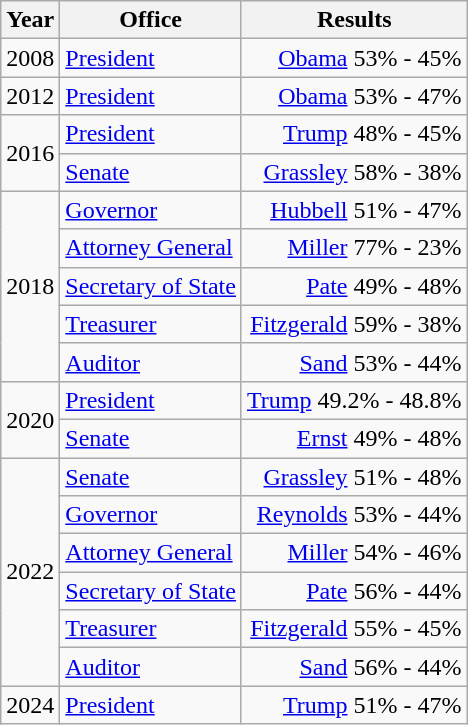<table class=wikitable>
<tr>
<th>Year</th>
<th>Office</th>
<th>Results</th>
</tr>
<tr>
<td>2008</td>
<td><a href='#'>President</a></td>
<td align="right" ><a href='#'>Obama</a> 53% - 45%</td>
</tr>
<tr>
<td>2012</td>
<td><a href='#'>President</a></td>
<td align="right" ><a href='#'>Obama</a> 53% - 47%</td>
</tr>
<tr>
<td rowspan=2>2016</td>
<td><a href='#'>President</a></td>
<td align="right" ><a href='#'>Trump</a> 48% - 45%</td>
</tr>
<tr>
<td><a href='#'>Senate</a></td>
<td align="right" ><a href='#'>Grassley</a> 58% - 38%</td>
</tr>
<tr>
<td rowspan=5>2018</td>
<td><a href='#'>Governor</a></td>
<td align="right" ><a href='#'>Hubbell</a> 51% - 47%</td>
</tr>
<tr>
<td><a href='#'>Attorney General</a></td>
<td align="right" ><a href='#'>Miller</a> 77% - 23%</td>
</tr>
<tr>
<td><a href='#'>Secretary of State</a></td>
<td align="right" ><a href='#'>Pate</a> 49% - 48%</td>
</tr>
<tr>
<td><a href='#'>Treasurer</a></td>
<td align="right" ><a href='#'>Fitzgerald</a> 59% - 38%</td>
</tr>
<tr>
<td><a href='#'>Auditor</a></td>
<td align="right" ><a href='#'>Sand</a> 53% - 44%</td>
</tr>
<tr>
<td rowspan=2>2020</td>
<td><a href='#'>President</a></td>
<td align="right" ><a href='#'>Trump</a> 49.2% - 48.8%</td>
</tr>
<tr>
<td><a href='#'>Senate</a></td>
<td align="right" ><a href='#'>Ernst</a> 49% - 48%</td>
</tr>
<tr>
<td rowspan=6>2022</td>
<td><a href='#'>Senate</a></td>
<td align="right" ><a href='#'>Grassley</a> 51% - 48%</td>
</tr>
<tr>
<td><a href='#'>Governor</a></td>
<td align="right" ><a href='#'>Reynolds</a> 53% - 44%</td>
</tr>
<tr>
<td><a href='#'>Attorney General</a></td>
<td align="right" ><a href='#'>Miller</a> 54% - 46%</td>
</tr>
<tr>
<td><a href='#'>Secretary of State</a></td>
<td align="right" ><a href='#'>Pate</a> 56% - 44%</td>
</tr>
<tr>
<td><a href='#'>Treasurer</a></td>
<td align="right" ><a href='#'>Fitzgerald</a> 55% - 45%</td>
</tr>
<tr>
<td><a href='#'>Auditor</a></td>
<td align="right" ><a href='#'>Sand</a> 56% - 44%</td>
</tr>
<tr>
<td>2024</td>
<td><a href='#'>President</a></td>
<td align="right" ><a href='#'>Trump</a> 51% - 47%</td>
</tr>
</table>
